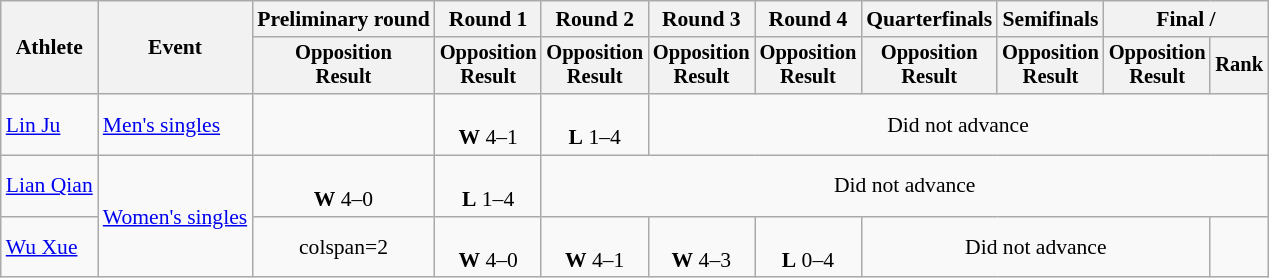<table class="wikitable" style="font-size:90%">
<tr>
<th rowspan="2">Athlete</th>
<th rowspan="2">Event</th>
<th>Preliminary round</th>
<th>Round 1</th>
<th>Round 2</th>
<th>Round 3</th>
<th>Round 4</th>
<th>Quarterfinals</th>
<th>Semifinals</th>
<th colspan=2>Final / </th>
</tr>
<tr style="font-size:95%">
<th>Opposition<br>Result</th>
<th>Opposition<br>Result</th>
<th>Opposition<br>Result</th>
<th>Opposition<br>Result</th>
<th>Opposition<br>Result</th>
<th>Opposition<br>Result</th>
<th>Opposition<br>Result</th>
<th>Opposition<br>Result</th>
<th>Rank</th>
</tr>
<tr align=center>
<td align=left><a href='#'>Lin Ju</a></td>
<td align=left><a href='#'>Men's singles</a></td>
<td></td>
<td><br><strong>W</strong> 4–1</td>
<td><br><strong>L</strong> 1–4</td>
<td colspan=6>Did not advance</td>
</tr>
<tr align=center>
<td align=left><a href='#'>Lian Qian</a></td>
<td align=left rowspan=2><a href='#'>Women's singles</a></td>
<td><br><strong>W</strong> 4–0</td>
<td><br><strong>L</strong> 1–4</td>
<td colspan=7>Did not advance</td>
</tr>
<tr align=center>
<td align=left><a href='#'>Wu Xue</a></td>
<td>colspan=2 </td>
<td><br><strong>W</strong> 4–0</td>
<td><br><strong>W</strong> 4–1</td>
<td><br><strong>W</strong> 4–3</td>
<td><br><strong>L</strong> 0–4</td>
<td colspan=3>Did not advance</td>
</tr>
</table>
